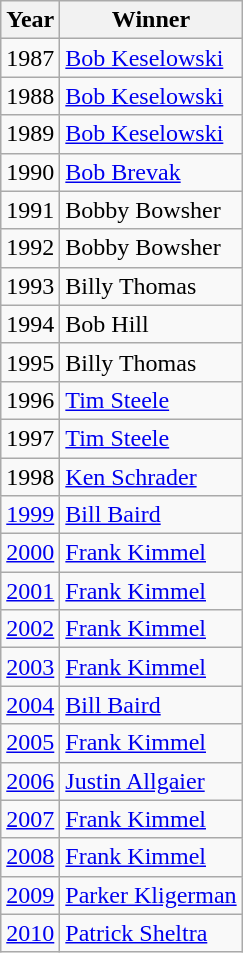<table class="wikitable">
<tr>
<th>Year</th>
<th>Winner</th>
</tr>
<tr>
<td>1987</td>
<td><a href='#'>Bob Keselowski</a></td>
</tr>
<tr>
<td>1988</td>
<td><a href='#'>Bob Keselowski</a></td>
</tr>
<tr>
<td>1989</td>
<td><a href='#'>Bob Keselowski</a></td>
</tr>
<tr>
<td>1990</td>
<td><a href='#'>Bob Brevak</a></td>
</tr>
<tr>
<td>1991</td>
<td>Bobby Bowsher</td>
</tr>
<tr>
<td>1992</td>
<td>Bobby Bowsher</td>
</tr>
<tr>
<td>1993</td>
<td>Billy Thomas</td>
</tr>
<tr>
<td>1994</td>
<td>Bob Hill</td>
</tr>
<tr>
<td>1995</td>
<td>Billy Thomas</td>
</tr>
<tr>
<td>1996</td>
<td><a href='#'>Tim Steele</a></td>
</tr>
<tr>
<td>1997</td>
<td><a href='#'>Tim Steele</a></td>
</tr>
<tr>
<td>1998</td>
<td><a href='#'>Ken Schrader</a></td>
</tr>
<tr>
<td><a href='#'>1999</a></td>
<td><a href='#'>Bill Baird</a></td>
</tr>
<tr>
<td><a href='#'>2000</a></td>
<td><a href='#'>Frank Kimmel</a></td>
</tr>
<tr>
<td><a href='#'>2001</a></td>
<td><a href='#'>Frank Kimmel</a></td>
</tr>
<tr>
<td><a href='#'>2002</a></td>
<td><a href='#'>Frank Kimmel</a></td>
</tr>
<tr>
<td><a href='#'>2003</a></td>
<td><a href='#'>Frank Kimmel</a></td>
</tr>
<tr>
<td><a href='#'>2004</a></td>
<td><a href='#'>Bill Baird</a></td>
</tr>
<tr>
<td><a href='#'>2005</a></td>
<td><a href='#'>Frank Kimmel</a></td>
</tr>
<tr>
<td><a href='#'>2006</a></td>
<td><a href='#'>Justin Allgaier</a></td>
</tr>
<tr>
<td><a href='#'>2007</a></td>
<td><a href='#'>Frank Kimmel</a></td>
</tr>
<tr>
<td><a href='#'>2008</a></td>
<td><a href='#'>Frank Kimmel</a></td>
</tr>
<tr>
<td><a href='#'>2009</a></td>
<td><a href='#'>Parker Kligerman</a></td>
</tr>
<tr>
<td><a href='#'>2010</a></td>
<td><a href='#'>Patrick Sheltra</a></td>
</tr>
</table>
